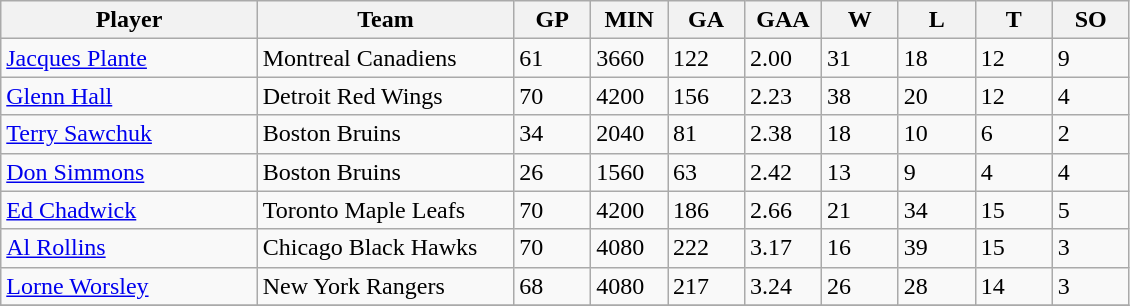<table class="wikitable">
<tr>
<th bgcolor="#DDDDFF" width="20%">Player</th>
<th bgcolor="#DDDDFF" width="20%">Team</th>
<th bgcolor="#DDDDFF" width="6%">GP</th>
<th bgcolor="#DDDDFF" width="6%">MIN</th>
<th bgcolor="#DDDDFF" width="6%">GA</th>
<th bgcolor="#DDDDFF" width="6%">GAA</th>
<th bgcolor="#DDDDFF" width="6%">W</th>
<th bgcolor="#DDDDFF" width="6%">L</th>
<th bgcolor="#DDDDFF" width="6%">T</th>
<th bgcolor="#DDDDFF" width="6%">SO</th>
</tr>
<tr>
<td><a href='#'>Jacques Plante</a></td>
<td>Montreal Canadiens</td>
<td>61</td>
<td>3660</td>
<td>122</td>
<td>2.00</td>
<td>31</td>
<td>18</td>
<td>12</td>
<td>9</td>
</tr>
<tr>
<td><a href='#'>Glenn Hall</a></td>
<td>Detroit Red Wings</td>
<td>70</td>
<td>4200</td>
<td>156</td>
<td>2.23</td>
<td>38</td>
<td>20</td>
<td>12</td>
<td>4</td>
</tr>
<tr>
<td><a href='#'>Terry Sawchuk</a></td>
<td>Boston Bruins</td>
<td>34</td>
<td>2040</td>
<td>81</td>
<td>2.38</td>
<td>18</td>
<td>10</td>
<td>6</td>
<td>2</td>
</tr>
<tr>
<td><a href='#'>Don Simmons</a></td>
<td>Boston Bruins</td>
<td>26</td>
<td>1560</td>
<td>63</td>
<td>2.42</td>
<td>13</td>
<td>9</td>
<td>4</td>
<td>4</td>
</tr>
<tr>
<td><a href='#'>Ed Chadwick</a></td>
<td>Toronto Maple Leafs</td>
<td>70</td>
<td>4200</td>
<td>186</td>
<td>2.66</td>
<td>21</td>
<td>34</td>
<td>15</td>
<td>5</td>
</tr>
<tr>
<td><a href='#'>Al Rollins</a></td>
<td>Chicago Black Hawks</td>
<td>70</td>
<td>4080</td>
<td>222</td>
<td>3.17</td>
<td>16</td>
<td>39</td>
<td>15</td>
<td>3</td>
</tr>
<tr>
<td><a href='#'>Lorne Worsley</a></td>
<td>New York Rangers</td>
<td>68</td>
<td>4080</td>
<td>217</td>
<td>3.24</td>
<td>26</td>
<td>28</td>
<td>14</td>
<td>3</td>
</tr>
<tr>
</tr>
</table>
